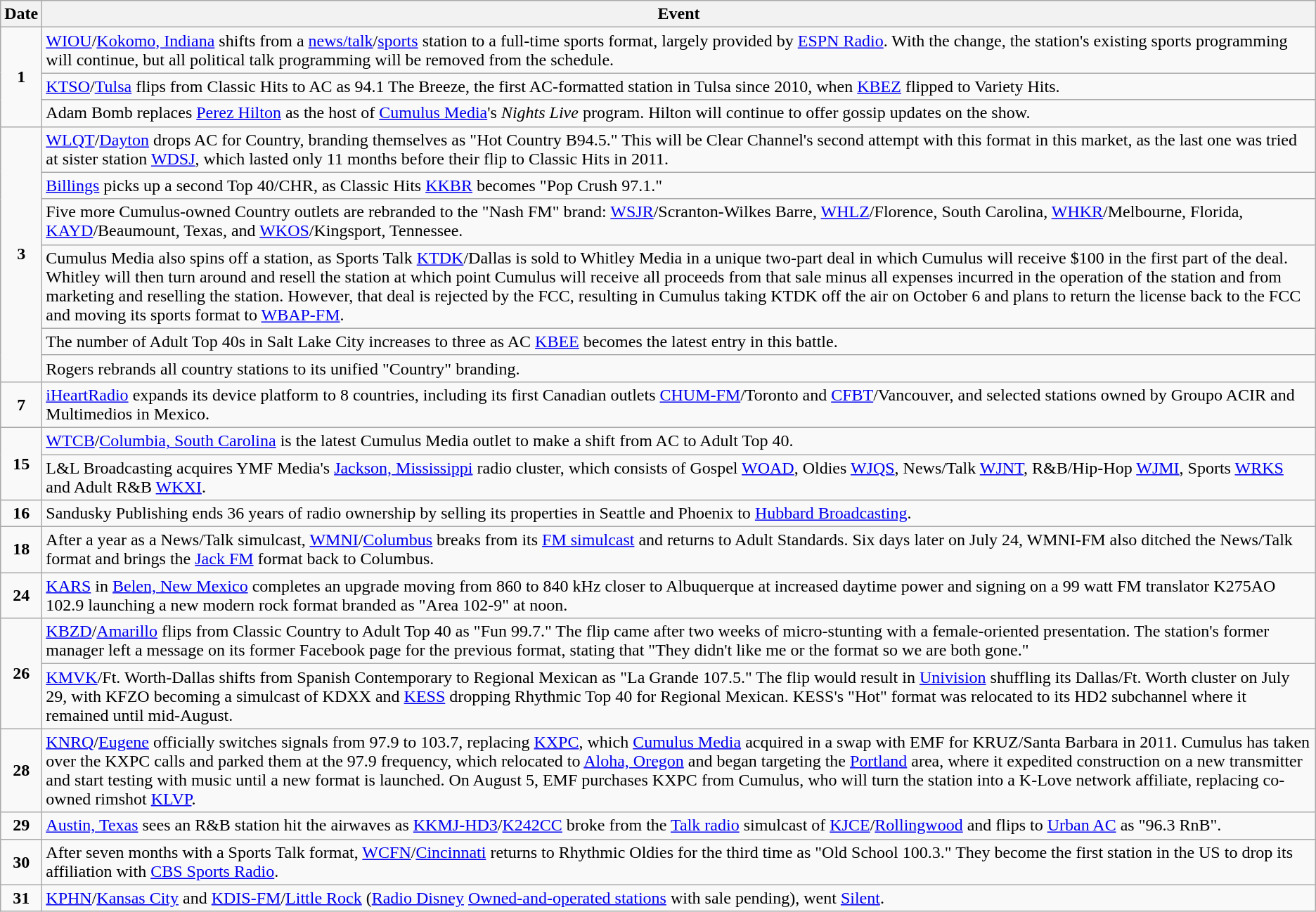<table class="wikitable">
<tr>
<th>Date</th>
<th>Event</th>
</tr>
<tr>
<td style="text-align:center;" rowspan=3><strong>1</strong></td>
<td><a href='#'>WIOU</a>/<a href='#'>Kokomo, Indiana</a> shifts from a <a href='#'>news/talk</a>/<a href='#'>sports</a> station to a full-time sports format, largely provided by <a href='#'>ESPN Radio</a>. With the change, the station's existing sports programming will continue, but all political talk programming will be removed from the schedule.</td>
</tr>
<tr>
<td><a href='#'>KTSO</a>/<a href='#'>Tulsa</a> flips from Classic Hits to AC as 94.1 The Breeze, the first AC-formatted station in Tulsa since 2010, when <a href='#'>KBEZ</a> flipped to Variety Hits.</td>
</tr>
<tr>
<td>Adam Bomb replaces <a href='#'>Perez Hilton</a> as the host of <a href='#'>Cumulus Media</a>'s <em>Nights Live</em> program. Hilton will continue to offer gossip updates on the show.</td>
</tr>
<tr>
<td style="text-align:center;" rowspan=6><strong>3</strong></td>
<td><a href='#'>WLQT</a>/<a href='#'>Dayton</a> drops AC for Country, branding themselves as "Hot Country B94.5." This will be Clear Channel's second attempt with this format in this market, as the last one was tried at sister station <a href='#'>WDSJ</a>, which lasted only 11 months before their flip to Classic Hits in 2011.</td>
</tr>
<tr>
<td><a href='#'>Billings</a> picks up a second Top 40/CHR, as Classic Hits <a href='#'>KKBR</a> becomes "Pop Crush 97.1."</td>
</tr>
<tr>
<td>Five more Cumulus-owned Country outlets are rebranded to the "Nash FM" brand: <a href='#'>WSJR</a>/Scranton-Wilkes Barre, <a href='#'>WHLZ</a>/Florence, South Carolina, <a href='#'>WHKR</a>/Melbourne, Florida, <a href='#'>KAYD</a>/Beaumount, Texas, and <a href='#'>WKOS</a>/Kingsport, Tennessee.</td>
</tr>
<tr>
<td>Cumulus Media also spins off a station, as Sports Talk <a href='#'>KTDK</a>/Dallas is sold to Whitley Media in a unique two-part deal in which Cumulus will receive $100 in the first part of the deal. Whitley will then turn around and resell the station at which point Cumulus will receive all proceeds from that sale minus all expenses incurred in the operation of the station and from marketing and reselling the station. However, that deal is rejected by the FCC, resulting in Cumulus taking KTDK off the air on October 6 and plans to return the license back to the FCC and moving its sports format to <a href='#'>WBAP-FM</a>.</td>
</tr>
<tr>
<td>The number of Adult Top 40s in Salt Lake City increases to three as AC <a href='#'>KBEE</a> becomes the latest entry in this battle.</td>
</tr>
<tr>
<td>Rogers rebrands all country stations to its unified "Country" branding.</td>
</tr>
<tr>
<td style="text-align:center;"><strong>7</strong></td>
<td><a href='#'>iHeartRadio</a> expands its device platform to 8 countries, including its first Canadian outlets <a href='#'>CHUM-FM</a>/Toronto and <a href='#'>CFBT</a>/Vancouver, and selected stations owned by Groupo ACIR and Multimedios in Mexico.</td>
</tr>
<tr>
<td style="text-align:center;" rowspan=2><strong>15</strong></td>
<td><a href='#'>WTCB</a>/<a href='#'>Columbia, South Carolina</a> is the latest Cumulus Media outlet to make a shift from AC to Adult Top 40.</td>
</tr>
<tr>
<td>L&L Broadcasting acquires YMF Media's <a href='#'>Jackson, Mississippi</a> radio cluster, which consists of Gospel <a href='#'>WOAD</a>, Oldies <a href='#'>WJQS</a>, News/Talk <a href='#'>WJNT</a>, R&B/Hip-Hop <a href='#'>WJMI</a>, Sports <a href='#'>WRKS</a> and Adult R&B <a href='#'>WKXI</a>.</td>
</tr>
<tr>
<td style="text-align:center;"><strong>16</strong></td>
<td>Sandusky Publishing ends 36 years of radio ownership by selling its properties in Seattle and Phoenix to <a href='#'>Hubbard Broadcasting</a>.</td>
</tr>
<tr>
<td style="text-align:center;"><strong>18</strong></td>
<td>After a year as a News/Talk simulcast, <a href='#'>WMNI</a>/<a href='#'>Columbus</a> breaks from its <a href='#'>FM simulcast</a> and returns to Adult Standards. Six days later on July 24, WMNI-FM also ditched the News/Talk format and brings the <a href='#'>Jack FM</a> format back to Columbus.</td>
</tr>
<tr>
<td style="text-align:center;"><strong>24</strong></td>
<td><a href='#'>KARS</a> in <a href='#'>Belen, New Mexico</a> completes an upgrade moving from 860 to 840 kHz closer to Albuquerque at increased daytime power and signing on a 99 watt FM translator K275AO 102.9 launching a new modern rock format branded as "Area 102-9" at noon.</td>
</tr>
<tr>
<td style="text-align:center;" rowspan=2><strong>26</strong></td>
<td><a href='#'>KBZD</a>/<a href='#'>Amarillo</a> flips from Classic Country to Adult Top 40 as "Fun 99.7." The flip came after two weeks of micro-stunting with a female-oriented presentation. The station's former manager left a message on its former Facebook page for the previous format, stating that "They didn't like me or the format so we are both gone."</td>
</tr>
<tr>
<td><a href='#'>KMVK</a>/Ft. Worth-Dallas shifts from Spanish Contemporary to Regional Mexican as "La Grande 107.5." The flip would result in <a href='#'>Univision</a> shuffling its Dallas/Ft. Worth cluster on July 29, with KFZO becoming a simulcast of KDXX and <a href='#'>KESS</a> dropping Rhythmic Top 40 for Regional Mexican. KESS's "Hot" format was relocated to its HD2 subchannel where it remained until mid-August.</td>
</tr>
<tr>
<td style="text-align:center;"><strong>28</strong></td>
<td><a href='#'>KNRQ</a>/<a href='#'>Eugene</a> officially switches signals from 97.9 to 103.7, replacing <a href='#'>KXPC</a>, which <a href='#'>Cumulus Media</a> acquired in a swap with EMF for KRUZ/Santa Barbara in 2011. Cumulus has taken over the KXPC calls and parked them at the 97.9 frequency, which relocated to <a href='#'>Aloha, Oregon</a> and began targeting the <a href='#'>Portland</a> area, where it expedited construction on a new transmitter and start testing with music until a new format is launched. On August 5, EMF purchases KXPC from Cumulus, who will turn the station into a K-Love network affiliate, replacing co-owned rimshot <a href='#'>KLVP</a>.</td>
</tr>
<tr>
<td style="text-align:center;"><strong>29</strong></td>
<td><a href='#'>Austin, Texas</a> sees an R&B station hit the airwaves as <a href='#'>KKMJ-HD3</a>/<a href='#'>K242CC</a> broke from the <a href='#'>Talk radio</a> simulcast of <a href='#'>KJCE</a>/<a href='#'>Rollingwood</a> and flips to <a href='#'>Urban AC</a> as "96.3 RnB".</td>
</tr>
<tr>
<td style="text-align:center;"><strong>30</strong></td>
<td>After seven months with a Sports Talk format, <a href='#'>WCFN</a>/<a href='#'>Cincinnati</a> returns to Rhythmic Oldies for the third time as "Old School 100.3." They become the first station in the US to drop its affiliation with <a href='#'>CBS Sports Radio</a>.</td>
</tr>
<tr>
<td style="text-align:center;"><strong>31</strong></td>
<td><a href='#'>KPHN</a>/<a href='#'>Kansas City</a> and <a href='#'>KDIS-FM</a>/<a href='#'>Little Rock</a> (<a href='#'>Radio Disney</a> <a href='#'>Owned-and-operated stations</a> with sale pending), went <a href='#'>Silent</a>.</td>
</tr>
</table>
